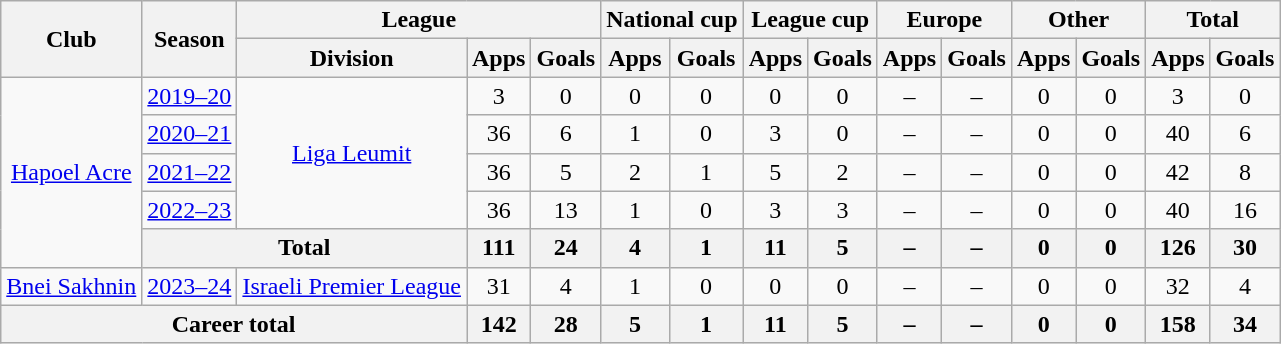<table class="wikitable" style="text-align:center">
<tr>
<th rowspan="2">Club</th>
<th rowspan="2">Season</th>
<th colspan="3">League</th>
<th colspan="2">National cup</th>
<th colspan="2">League cup</th>
<th colspan="2">Europe</th>
<th colspan="2">Other</th>
<th colspan="2">Total</th>
</tr>
<tr>
<th>Division</th>
<th>Apps</th>
<th>Goals</th>
<th>Apps</th>
<th>Goals</th>
<th>Apps</th>
<th>Goals</th>
<th>Apps</th>
<th>Goals</th>
<th>Apps</th>
<th>Goals</th>
<th>Apps</th>
<th>Goals</th>
</tr>
<tr>
<td rowspan="5"><a href='#'>Hapoel Acre</a></td>
<td><a href='#'>2019–20</a></td>
<td rowspan="4"><a href='#'>Liga Leumit</a></td>
<td>3</td>
<td>0</td>
<td>0</td>
<td>0</td>
<td>0</td>
<td>0</td>
<td>–</td>
<td>–</td>
<td>0</td>
<td>0</td>
<td>3</td>
<td>0</td>
</tr>
<tr>
<td><a href='#'>2020–21</a></td>
<td>36</td>
<td>6</td>
<td>1</td>
<td>0</td>
<td>3</td>
<td>0</td>
<td>–</td>
<td>–</td>
<td>0</td>
<td>0</td>
<td>40</td>
<td>6</td>
</tr>
<tr>
<td><a href='#'>2021–22</a></td>
<td>36</td>
<td>5</td>
<td>2</td>
<td>1</td>
<td>5</td>
<td>2</td>
<td>–</td>
<td>–</td>
<td>0</td>
<td>0</td>
<td>42</td>
<td>8</td>
</tr>
<tr>
<td><a href='#'>2022–23</a></td>
<td>36</td>
<td>13</td>
<td>1</td>
<td>0</td>
<td>3</td>
<td>3</td>
<td>–</td>
<td>–</td>
<td>0</td>
<td>0</td>
<td>40</td>
<td>16</td>
</tr>
<tr>
<th colspan="2">Total</th>
<th>111</th>
<th>24</th>
<th>4</th>
<th>1</th>
<th>11</th>
<th>5</th>
<th>–</th>
<th>–</th>
<th>0</th>
<th>0</th>
<th>126</th>
<th>30</th>
</tr>
<tr>
<td><a href='#'>Bnei Sakhnin</a></td>
<td><a href='#'>2023–24</a></td>
<td rowspan="1"><a href='#'>Israeli Premier League</a></td>
<td>31</td>
<td>4</td>
<td>1</td>
<td>0</td>
<td>0</td>
<td>0</td>
<td>–</td>
<td>–</td>
<td>0</td>
<td>0</td>
<td>32</td>
<td>4</td>
</tr>
<tr>
<th colspan="3">Career total</th>
<th>142</th>
<th>28</th>
<th>5</th>
<th>1</th>
<th>11</th>
<th>5</th>
<th>–</th>
<th>–</th>
<th>0</th>
<th>0</th>
<th>158</th>
<th>34</th>
</tr>
</table>
